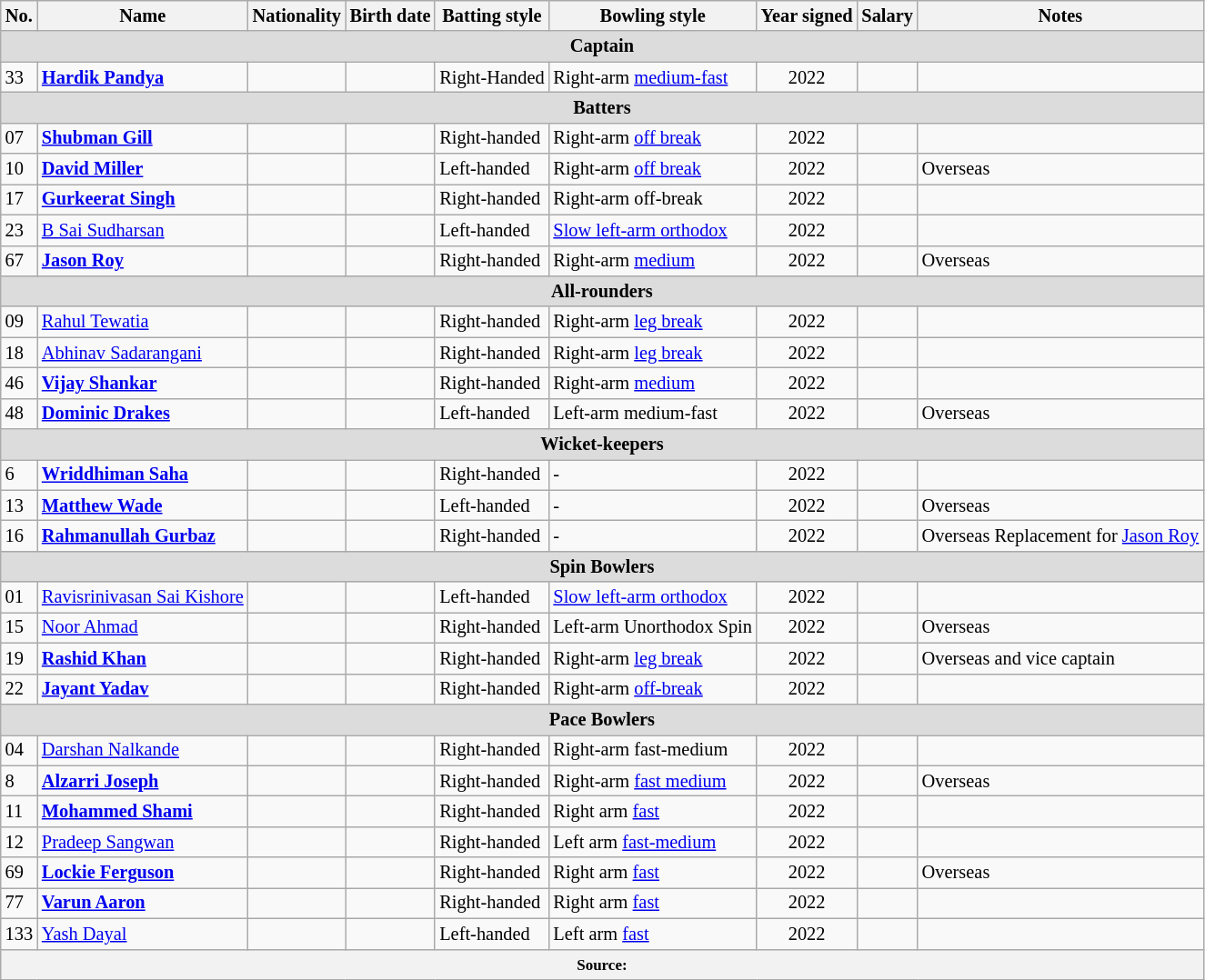<table class="wikitable" style="font-size:85%;">
<tr>
<th>No.</th>
<th>Name</th>
<th>Nationality</th>
<th>Birth date</th>
<th>Batting style</th>
<th>Bowling style</th>
<th>Year signed</th>
<th>Salary</th>
<th>Notes</th>
</tr>
<tr>
<th colspan="9" style="background: #DCDCDC; text-align:center">Captain</th>
</tr>
<tr>
<td>33</td>
<td><strong><a href='#'>Hardik Pandya</a></strong></td>
<td></td>
<td></td>
<td>Right-Handed</td>
<td>Right-arm <a href='#'>medium-fast</a></td>
<td style="text-align:center;">2022</td>
<td></td>
<td></td>
</tr>
<tr>
<th colspan="9" style="background: #DCDCDC; text-align:center">Batters</th>
</tr>
<tr>
<td>07</td>
<td><strong><a href='#'>Shubman Gill</a></strong></td>
<td></td>
<td></td>
<td>Right-handed</td>
<td>Right-arm <a href='#'>off break</a></td>
<td style="text-align:center;">2022</td>
<td></td>
<td></td>
</tr>
<tr>
<td>10</td>
<td><strong><a href='#'>David Miller</a></strong></td>
<td></td>
<td></td>
<td>Left-handed</td>
<td>Right-arm <a href='#'>off break</a></td>
<td style="text-align:center;">2022</td>
<td></td>
<td>Overseas</td>
</tr>
<tr>
<td>17</td>
<td><strong><a href='#'>Gurkeerat Singh</a></strong></td>
<td></td>
<td></td>
<td>Right-handed</td>
<td>Right-arm off-break</td>
<td style="text-align:center;">2022</td>
<td></td>
<td></td>
</tr>
<tr>
<td>23</td>
<td><a href='#'>B Sai Sudharsan</a></td>
<td></td>
<td></td>
<td>Left-handed</td>
<td><a href='#'>Slow left-arm orthodox</a></td>
<td style="text-align:center;">2022</td>
<td></td>
<td></td>
</tr>
<tr>
<td>67</td>
<td><strong><a href='#'>Jason Roy</a></strong></td>
<td></td>
<td></td>
<td>Right-handed</td>
<td>Right-arm <a href='#'>medium</a></td>
<td style="text-align:center;">2022</td>
<td></td>
<td>Overseas</td>
</tr>
<tr>
<th colspan="9" style="background: #DCDCDC; text-align:center">All-rounders</th>
</tr>
<tr>
<td>09</td>
<td><a href='#'>Rahul Tewatia</a></td>
<td></td>
<td></td>
<td>Right-handed</td>
<td>Right-arm <a href='#'>leg break</a></td>
<td style="text-align:center;">2022</td>
<td></td>
<td></td>
</tr>
<tr>
<td>18</td>
<td><a href='#'>Abhinav Sadarangani</a></td>
<td></td>
<td></td>
<td>Right-handed</td>
<td>Right-arm <a href='#'>leg break</a></td>
<td style="text-align:center;">2022</td>
<td></td>
<td></td>
</tr>
<tr>
<td>46</td>
<td><strong><a href='#'>Vijay Shankar</a></strong></td>
<td></td>
<td></td>
<td>Right-handed</td>
<td>Right-arm <a href='#'>medium</a></td>
<td style="text-align:center;">2022</td>
<td></td>
<td></td>
</tr>
<tr>
<td>48</td>
<td><strong><a href='#'>Dominic Drakes</a></strong></td>
<td></td>
<td></td>
<td>Left-handed</td>
<td>Left-arm medium-fast</td>
<td style="text-align:center;">2022</td>
<td></td>
<td>Overseas</td>
</tr>
<tr>
<th colspan="9" style="background: #DCDCDC; text-align:center">Wicket-keepers</th>
</tr>
<tr>
<td>6</td>
<td><strong><a href='#'>Wriddhiman Saha</a></strong></td>
<td></td>
<td></td>
<td>Right-handed</td>
<td>-</td>
<td style="text-align:center;">2022</td>
<td></td>
<td></td>
</tr>
<tr>
<td>13</td>
<td><strong><a href='#'>Matthew Wade</a></strong></td>
<td></td>
<td></td>
<td>Left-handed</td>
<td>-</td>
<td style="text-align:center;">2022</td>
<td></td>
<td>Overseas</td>
</tr>
<tr>
<td>16</td>
<td><strong><a href='#'>Rahmanullah Gurbaz</a></strong></td>
<td></td>
<td></td>
<td>Right-handed</td>
<td>-</td>
<td style="text-align:center;">2022</td>
<td></td>
<td>Overseas Replacement for <a href='#'>Jason Roy</a></td>
</tr>
<tr>
<th colspan="9" style="background: #DCDCDC; text-align:center">Spin Bowlers</th>
</tr>
<tr>
<td>01</td>
<td><a href='#'>Ravisrinivasan Sai Kishore</a></td>
<td></td>
<td></td>
<td>Left-handed</td>
<td><a href='#'>Slow left-arm orthodox</a></td>
<td style="text-align:center;">2022</td>
<td></td>
<td></td>
</tr>
<tr>
<td>15</td>
<td><a href='#'>Noor Ahmad</a></td>
<td></td>
<td></td>
<td>Right-handed</td>
<td>Left-arm Unorthodox Spin</td>
<td style="text-align:center;">2022</td>
<td></td>
<td>Overseas</td>
</tr>
<tr>
<td>19</td>
<td><strong><a href='#'>Rashid Khan</a></strong></td>
<td></td>
<td></td>
<td>Right-handed</td>
<td>Right-arm <a href='#'>leg break</a></td>
<td style="text-align:center;">2022</td>
<td></td>
<td>Overseas and vice captain</td>
</tr>
<tr>
<td>22</td>
<td><strong><a href='#'>Jayant Yadav</a></strong></td>
<td></td>
<td></td>
<td>Right-handed</td>
<td>Right-arm <a href='#'>off-break</a></td>
<td style="text-align:center;">2022</td>
<td></td>
<td></td>
</tr>
<tr>
<th colspan="9" style="background: #DCDCDC; text-align:center">Pace Bowlers</th>
</tr>
<tr>
<td>04</td>
<td><a href='#'>Darshan Nalkande</a></td>
<td></td>
<td></td>
<td>Right-handed</td>
<td>Right-arm fast-medium</td>
<td style="text-align:center;">2022</td>
<td></td>
<td></td>
</tr>
<tr>
<td>8</td>
<td><strong><a href='#'>Alzarri Joseph</a></strong></td>
<td></td>
<td></td>
<td>Right-handed</td>
<td>Right-arm <a href='#'>fast medium</a></td>
<td style="text-align:center;">2022</td>
<td></td>
<td>Overseas</td>
</tr>
<tr>
<td>11</td>
<td><strong><a href='#'>Mohammed Shami</a></strong></td>
<td></td>
<td></td>
<td>Right-handed</td>
<td>Right arm <a href='#'>fast</a></td>
<td style="text-align:center;">2022</td>
<td></td>
<td></td>
</tr>
<tr>
<td>12</td>
<td><a href='#'>Pradeep Sangwan</a></td>
<td></td>
<td></td>
<td>Right-handed</td>
<td>Left arm <a href='#'>fast-medium</a></td>
<td style="text-align:center;">2022</td>
<td></td>
<td></td>
</tr>
<tr>
<td>69</td>
<td><strong><a href='#'>Lockie Ferguson</a></strong></td>
<td></td>
<td></td>
<td>Right-handed</td>
<td>Right arm <a href='#'>fast</a></td>
<td style="text-align:center;">2022</td>
<td></td>
<td>Overseas</td>
</tr>
<tr>
<td>77</td>
<td><strong><a href='#'>Varun Aaron</a></strong></td>
<td></td>
<td></td>
<td>Right-handed</td>
<td>Right arm <a href='#'>fast</a></td>
<td style="text-align:center;">2022</td>
<td></td>
<td></td>
</tr>
<tr>
<td>133</td>
<td><a href='#'>Yash Dayal</a></td>
<td></td>
<td></td>
<td>Left-handed</td>
<td>Left arm <a href='#'>fast</a></td>
<td style="text-align:center;">2022</td>
<td></td>
<td></td>
</tr>
<tr>
<th colspan="9" style="text-align: center;"><small>Source:</small></th>
</tr>
</table>
